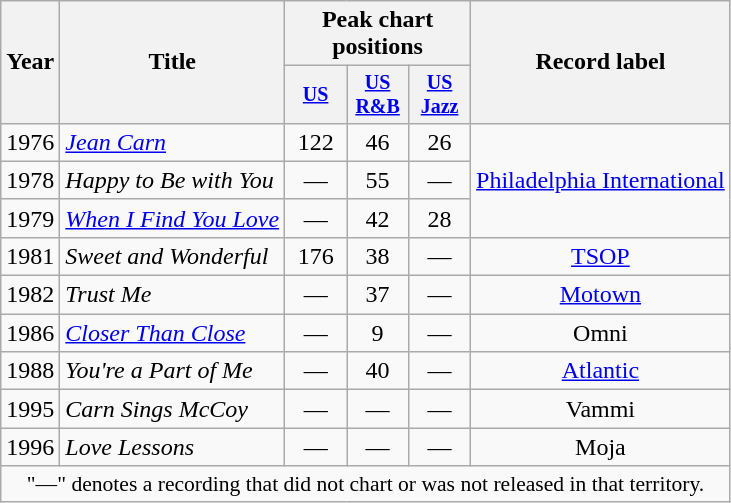<table class="wikitable" style="text-align:center;">
<tr>
<th rowspan="2">Year</th>
<th rowspan="2">Title</th>
<th colspan="3">Peak chart positions</th>
<th rowspan="2">Record label</th>
</tr>
<tr style="font-size:smaller;">
<th width="35"><a href='#'>US</a><br></th>
<th width="35"><a href='#'>US<br>R&B</a><br></th>
<th width="35"><a href='#'>US Jazz</a><br></th>
</tr>
<tr>
<td rowspan="1">1976</td>
<td align="left"><em><a href='#'>Jean Carn</a></em></td>
<td>122</td>
<td>46</td>
<td>26</td>
<td rowspan="3"><a href='#'>Philadelphia International</a></td>
</tr>
<tr>
<td rowspan="1">1978</td>
<td align="left"><em>Happy to Be with You</em></td>
<td>—</td>
<td>55</td>
<td>—</td>
</tr>
<tr>
<td rowspan="1">1979</td>
<td align="left"><em><a href='#'>When I Find You Love</a></em></td>
<td>—</td>
<td>42</td>
<td>28</td>
</tr>
<tr>
<td rowspan="1">1981</td>
<td align="left"><em>Sweet and Wonderful</em></td>
<td>176</td>
<td>38</td>
<td>—</td>
<td rowspan="1"><a href='#'>TSOP</a></td>
</tr>
<tr>
<td rowspan="1">1982</td>
<td align="left"><em>Trust Me</em></td>
<td>—</td>
<td>37</td>
<td>—</td>
<td rowspan="1"><a href='#'>Motown</a></td>
</tr>
<tr>
<td rowspan="1">1986</td>
<td align="left"><em><a href='#'>Closer Than Close</a></em></td>
<td>—</td>
<td>9</td>
<td>—</td>
<td rowspan="1">Omni</td>
</tr>
<tr>
<td rowspan="1">1988</td>
<td align="left"><em>You're a Part of Me</em></td>
<td>—</td>
<td>40</td>
<td>—</td>
<td rowspan="1"><a href='#'>Atlantic</a></td>
</tr>
<tr>
<td rowspan="1">1995</td>
<td align="left"><em>Carn Sings McCoy</em></td>
<td>—</td>
<td>—</td>
<td>—</td>
<td rowspan="1">Vammi</td>
</tr>
<tr>
<td rowspan="1">1996</td>
<td align="left"><em>Love Lessons</em></td>
<td>—</td>
<td>—</td>
<td>—</td>
<td rowspan="1">Moja</td>
</tr>
<tr>
<td colspan="15" style="font-size:90%">"—" denotes a recording that did not chart or was not released in that territory.</td>
</tr>
</table>
